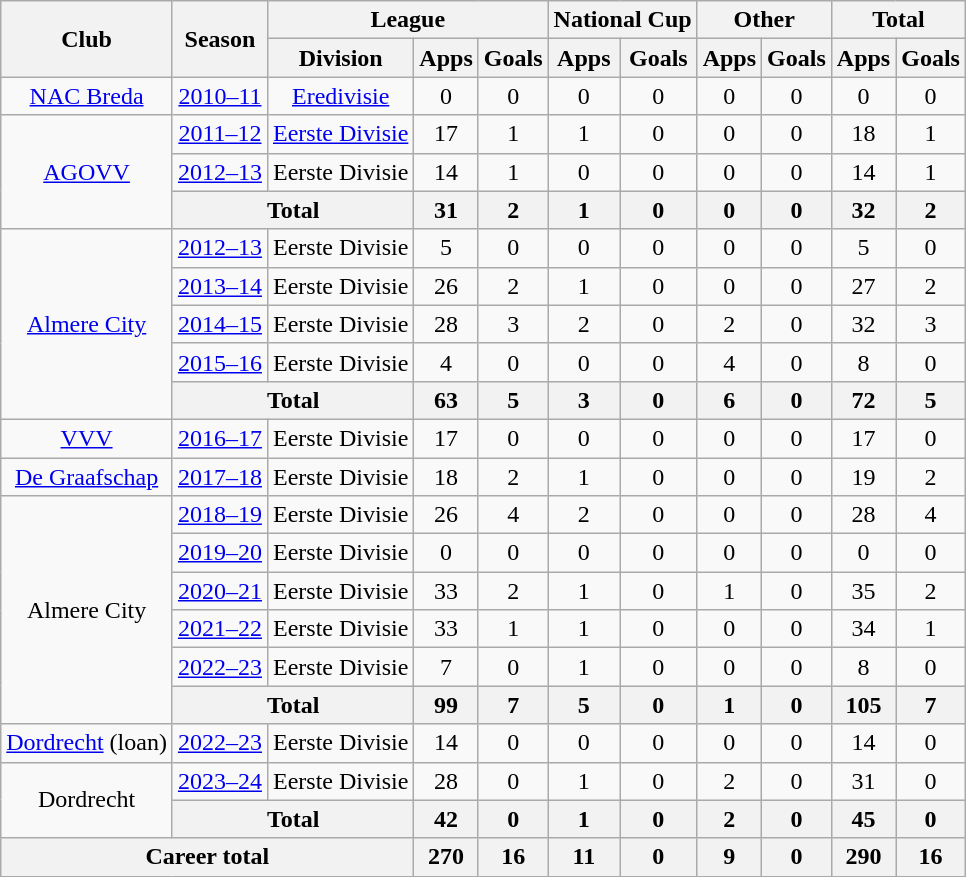<table class=wikitable style="text-align: center">
<tr>
<th rowspan=2>Club</th>
<th rowspan=2>Season</th>
<th colspan=3>League</th>
<th colspan=2>National Cup</th>
<th colspan=2>Other</th>
<th colspan=2>Total</th>
</tr>
<tr>
<th>Division</th>
<th>Apps</th>
<th>Goals</th>
<th>Apps</th>
<th>Goals</th>
<th>Apps</th>
<th>Goals</th>
<th>Apps</th>
<th>Goals</th>
</tr>
<tr>
<td><a href='#'>NAC Breda</a></td>
<td><a href='#'>2010–11</a></td>
<td><a href='#'>Eredivisie</a></td>
<td>0</td>
<td>0</td>
<td>0</td>
<td>0</td>
<td>0</td>
<td>0</td>
<td>0</td>
<td>0</td>
</tr>
<tr>
<td rowspan=3><a href='#'>AGOVV</a></td>
<td><a href='#'>2011–12</a></td>
<td><a href='#'>Eerste Divisie</a></td>
<td>17</td>
<td>1</td>
<td>1</td>
<td>0</td>
<td>0</td>
<td>0</td>
<td>18</td>
<td>1</td>
</tr>
<tr>
<td><a href='#'>2012–13</a></td>
<td>Eerste Divisie</td>
<td>14</td>
<td>1</td>
<td>0</td>
<td>0</td>
<td>0</td>
<td>0</td>
<td>14</td>
<td>1</td>
</tr>
<tr>
<th colspan=2>Total</th>
<th>31</th>
<th>2</th>
<th>1</th>
<th>0</th>
<th>0</th>
<th>0</th>
<th>32</th>
<th>2</th>
</tr>
<tr>
<td rowspan=5><a href='#'>Almere City</a></td>
<td><a href='#'>2012–13</a></td>
<td>Eerste Divisie</td>
<td>5</td>
<td>0</td>
<td>0</td>
<td>0</td>
<td>0</td>
<td>0</td>
<td>5</td>
<td>0</td>
</tr>
<tr>
<td><a href='#'>2013–14</a></td>
<td>Eerste Divisie</td>
<td>26</td>
<td>2</td>
<td>1</td>
<td>0</td>
<td>0</td>
<td>0</td>
<td>27</td>
<td>2</td>
</tr>
<tr>
<td><a href='#'>2014–15</a></td>
<td>Eerste Divisie</td>
<td>28</td>
<td>3</td>
<td>2</td>
<td>0</td>
<td>2</td>
<td>0</td>
<td>32</td>
<td>3</td>
</tr>
<tr>
<td><a href='#'>2015–16</a></td>
<td>Eerste Divisie</td>
<td>4</td>
<td>0</td>
<td>0</td>
<td>0</td>
<td>4</td>
<td>0</td>
<td>8</td>
<td>0</td>
</tr>
<tr>
<th colspan=2>Total</th>
<th>63</th>
<th>5</th>
<th>3</th>
<th>0</th>
<th>6</th>
<th>0</th>
<th>72</th>
<th>5</th>
</tr>
<tr>
<td><a href='#'>VVV</a></td>
<td><a href='#'>2016–17</a></td>
<td>Eerste Divisie</td>
<td>17</td>
<td>0</td>
<td>0</td>
<td>0</td>
<td>0</td>
<td>0</td>
<td>17</td>
<td>0</td>
</tr>
<tr>
<td><a href='#'>De Graafschap</a></td>
<td><a href='#'>2017–18</a></td>
<td>Eerste Divisie</td>
<td>18</td>
<td>2</td>
<td>1</td>
<td>0</td>
<td>0</td>
<td>0</td>
<td>19</td>
<td>2</td>
</tr>
<tr>
<td rowspan=6>Almere City</td>
<td><a href='#'>2018–19</a></td>
<td>Eerste Divisie</td>
<td>26</td>
<td>4</td>
<td>2</td>
<td>0</td>
<td>0</td>
<td>0</td>
<td>28</td>
<td>4</td>
</tr>
<tr>
<td><a href='#'>2019–20</a></td>
<td>Eerste Divisie</td>
<td>0</td>
<td>0</td>
<td>0</td>
<td>0</td>
<td>0</td>
<td>0</td>
<td>0</td>
<td>0</td>
</tr>
<tr>
<td><a href='#'>2020–21</a></td>
<td>Eerste Divisie</td>
<td>33</td>
<td>2</td>
<td>1</td>
<td>0</td>
<td>1</td>
<td>0</td>
<td>35</td>
<td>2</td>
</tr>
<tr>
<td><a href='#'>2021–22</a></td>
<td>Eerste Divisie</td>
<td>33</td>
<td>1</td>
<td>1</td>
<td>0</td>
<td>0</td>
<td>0</td>
<td>34</td>
<td>1</td>
</tr>
<tr>
<td><a href='#'>2022–23</a></td>
<td>Eerste Divisie</td>
<td>7</td>
<td>0</td>
<td>1</td>
<td>0</td>
<td>0</td>
<td>0</td>
<td>8</td>
<td>0</td>
</tr>
<tr>
<th colspan=2>Total</th>
<th>99</th>
<th>7</th>
<th>5</th>
<th>0</th>
<th>1</th>
<th>0</th>
<th>105</th>
<th>7</th>
</tr>
<tr>
<td><a href='#'>Dordrecht</a> (loan)</td>
<td><a href='#'>2022–23</a></td>
<td>Eerste Divisie</td>
<td>14</td>
<td>0</td>
<td>0</td>
<td>0</td>
<td>0</td>
<td>0</td>
<td>14</td>
<td>0</td>
</tr>
<tr>
<td rowspan=2>Dordrecht</td>
<td><a href='#'>2023–24</a></td>
<td>Eerste Divisie</td>
<td>28</td>
<td>0</td>
<td>1</td>
<td>0</td>
<td>2</td>
<td>0</td>
<td>31</td>
<td>0</td>
</tr>
<tr>
<th colspan=2>Total</th>
<th>42</th>
<th>0</th>
<th>1</th>
<th>0</th>
<th>2</th>
<th>0</th>
<th>45</th>
<th>0</th>
</tr>
<tr>
<th colspan=3>Career total</th>
<th>270</th>
<th>16</th>
<th>11</th>
<th>0</th>
<th>9</th>
<th>0</th>
<th>290</th>
<th>16</th>
</tr>
</table>
